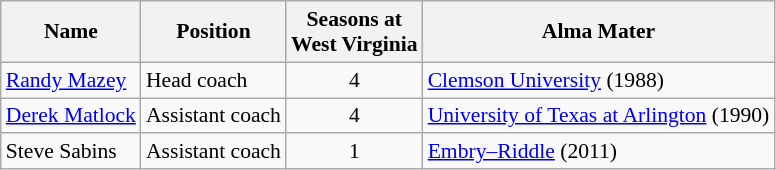<table class="wikitable" border="1" style="font-size:90%;">
<tr>
<th>Name</th>
<th>Position</th>
<th>Seasons at<br>West Virginia</th>
<th>Alma Mater</th>
</tr>
<tr>
<td><a href='#'>Randy Mazey</a></td>
<td>Head coach</td>
<td align=center>4</td>
<td><a href='#'>Clemson University</a> (1988)</td>
</tr>
<tr>
<td><a href='#'>Derek Matlock</a></td>
<td>Assistant coach</td>
<td align=center>4</td>
<td><a href='#'>University of Texas at Arlington</a> (1990)</td>
</tr>
<tr>
<td>Steve Sabins</td>
<td>Assistant coach</td>
<td align=center>1</td>
<td><a href='#'>Embry–Riddle</a> (2011)</td>
</tr>
</table>
